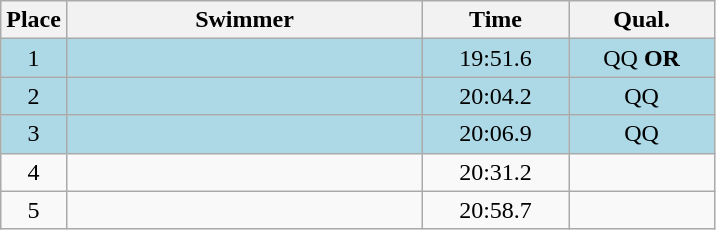<table class=wikitable style="text-align:center">
<tr>
<th>Place</th>
<th width=230>Swimmer</th>
<th width=90>Time</th>
<th width=90>Qual.</th>
</tr>
<tr bgcolor=lightblue>
<td>1</td>
<td align=left></td>
<td>19:51.6</td>
<td>QQ <strong>OR</strong></td>
</tr>
<tr bgcolor=lightblue>
<td>2</td>
<td align=left></td>
<td>20:04.2</td>
<td>QQ</td>
</tr>
<tr bgcolor=lightblue>
<td>3</td>
<td align=left></td>
<td>20:06.9</td>
<td>QQ</td>
</tr>
<tr>
<td>4</td>
<td align=left></td>
<td>20:31.2</td>
<td></td>
</tr>
<tr>
<td>5</td>
<td align=left></td>
<td>20:58.7</td>
<td></td>
</tr>
</table>
